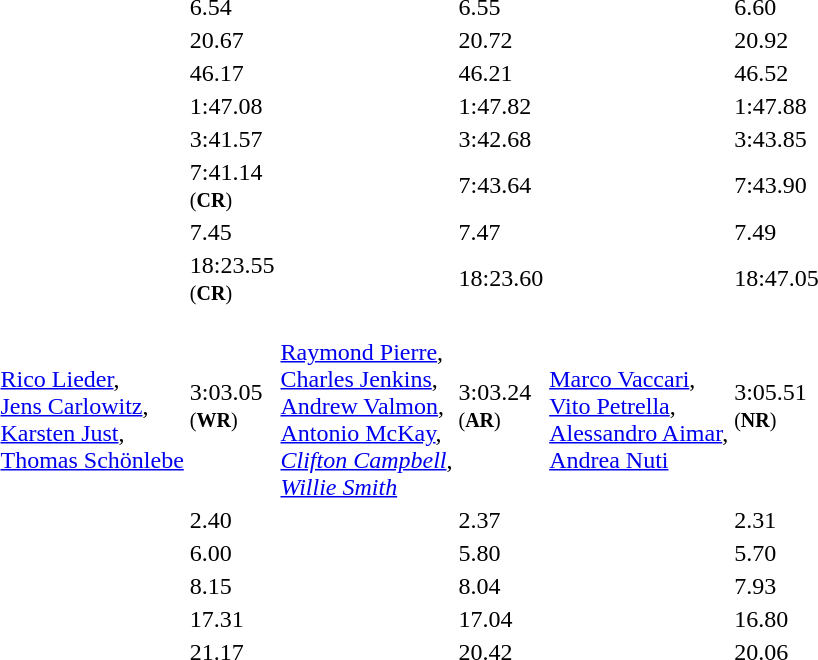<table>
<tr>
<td></td>
<td></td>
<td>6.54</td>
<td></td>
<td>6.55</td>
<td></td>
<td>6.60</td>
</tr>
<tr>
<td></td>
<td></td>
<td>20.67</td>
<td></td>
<td>20.72</td>
<td></td>
<td>20.92</td>
</tr>
<tr>
<td></td>
<td></td>
<td>46.17</td>
<td></td>
<td>46.21</td>
<td></td>
<td>46.52</td>
</tr>
<tr>
<td></td>
<td></td>
<td>1:47.08</td>
<td></td>
<td>1:47.82</td>
<td></td>
<td>1:47.88</td>
</tr>
<tr>
<td></td>
<td></td>
<td>3:41.57</td>
<td></td>
<td>3:42.68</td>
<td></td>
<td>3:43.85</td>
</tr>
<tr>
<td></td>
<td></td>
<td>7:41.14<br><small>(<strong>CR</strong>)</small></td>
<td></td>
<td>7:43.64</td>
<td></td>
<td>7:43.90</td>
</tr>
<tr>
<td></td>
<td></td>
<td>7.45</td>
<td></td>
<td>7.47</td>
<td></td>
<td>7.49</td>
</tr>
<tr>
<td></td>
<td></td>
<td>18:23.55<br><small>(<strong>CR</strong>)</small></td>
<td></td>
<td>18:23.60</td>
<td></td>
<td>18:47.05</td>
</tr>
<tr>
<td></td>
<td><br><a href='#'>Rico Lieder</a>,<br><a href='#'>Jens Carlowitz</a>,<br><a href='#'>Karsten Just</a>,<br><a href='#'>Thomas Schönlebe</a></td>
<td>3:03.05<br><small>(<strong>WR</strong>)</small></td>
<td><br><a href='#'>Raymond Pierre</a>,<br><a href='#'>Charles Jenkins</a>,<br><a href='#'>Andrew Valmon</a>,<br><a href='#'>Antonio McKay</a>,<br><em><a href='#'>Clifton Campbell</a></em>,<br><em><a href='#'>Willie Smith</a></em></td>
<td>3:03.24<br><small>(<strong>AR</strong>)</small></td>
<td><br><a href='#'>Marco Vaccari</a>,<br><a href='#'>Vito Petrella</a>,<br><a href='#'>Alessandro Aimar</a>,<br><a href='#'>Andrea Nuti</a></td>
<td>3:05.51<br><small>(<strong>NR</strong>)</small></td>
</tr>
<tr>
<td rowspan="2"></td>
<td rowspan="2"></td>
<td rowspan="2">2.40</td>
<td rowspan="2"></td>
<td rowspan="2">2.37</td>
<td></td>
<td rowspan="2">2.31</td>
</tr>
<tr>
<td></td>
</tr>
<tr>
<td></td>
<td></td>
<td>6.00</td>
<td></td>
<td>5.80</td>
<td></td>
<td>5.70</td>
</tr>
<tr>
<td></td>
<td></td>
<td>8.15</td>
<td></td>
<td>8.04</td>
<td></td>
<td>7.93</td>
</tr>
<tr>
<td></td>
<td></td>
<td>17.31</td>
<td></td>
<td>17.04</td>
<td></td>
<td>16.80</td>
</tr>
<tr>
<td></td>
<td></td>
<td>21.17</td>
<td></td>
<td>20.42</td>
<td></td>
<td>20.06</td>
</tr>
</table>
